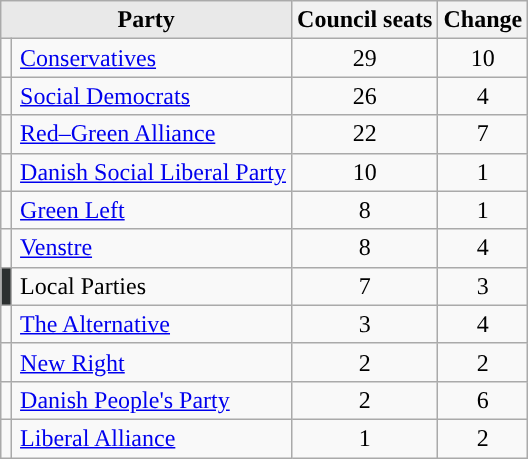<table class="wikitable">
<tr>
<th style="background-color:#E9E9E9" colspan="2">Party</th>
<th style="background-color":#E9E9E9">Council seats</th>
<th style="background-color":#E9E9E9">Change</th>
</tr>
<tr>
<td style="background:"></td>
<td style="padding-left:5px;"><a href='#'>Conservatives</a></td>
<td align="center">29</td>
<td align="center"> 10</td>
</tr>
<tr>
<td style="background:"></td>
<td style="padding-left:5px;"><a href='#'>Social Democrats</a></td>
<td align="center">26</td>
<td align="center"> 4</td>
</tr>
<tr>
<td style="background:"></td>
<td style="padding-left:5px;"><a href='#'>Red–Green Alliance</a></td>
<td align="center">22</td>
<td align="center"> 7</td>
</tr>
<tr>
<td style="background:"></td>
<td style="padding-left:5px;"><a href='#'>Danish Social Liberal Party</a></td>
<td align="center">10</td>
<td align="center"> 1</td>
</tr>
<tr>
<td style="background:"></td>
<td style="padding-left:5px;"><a href='#'>Green Left</a></td>
<td align="center">8</td>
<td align="center"> 1</td>
</tr>
<tr>
<td style="background:"></td>
<td style="padding-left:5px;"><a href='#'>Venstre</a></td>
<td align="center">8</td>
<td align="center"> 4</td>
</tr>
<tr>
<td style="background:#2c3030; text-align:center;"></td>
<td style="padding-left:5px;">Local Parties</td>
<td align="center">7</td>
<td align="center"> 3</td>
</tr>
<tr>
<td style="background:"></td>
<td style="padding-left:5px;"><a href='#'>The Alternative</a></td>
<td align="center">3</td>
<td align="center"> 4</td>
</tr>
<tr>
<td style="background:"></td>
<td style="padding-left:5px;"><a href='#'>New Right</a></td>
<td align="center">2</td>
<td align="center"> 2</td>
</tr>
<tr>
<td style="background:"></td>
<td style="padding-left:5px;"><a href='#'>Danish People's Party</a></td>
<td align="center">2</td>
<td align="center"> 6</td>
</tr>
<tr>
<td style="background:"></td>
<td style="padding-left:5px;"><a href='#'>Liberal Alliance</a></td>
<td align="center">1</td>
<td align="center"> 2</td>
</tr>
</table>
